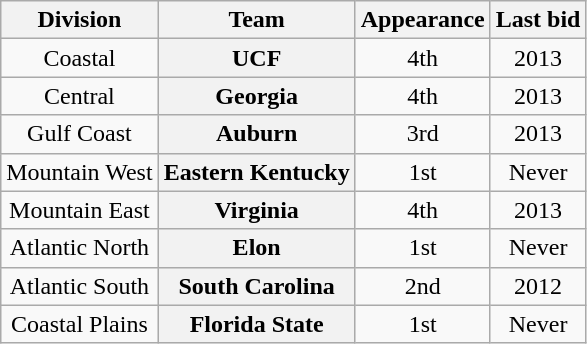<table class="wikitable sortable" style="text-align:center">
<tr>
<th>Division</th>
<th>Team</th>
<th>Appearance</th>
<th>Last bid</th>
</tr>
<tr>
<td>Coastal</td>
<th>UCF</th>
<td>4th</td>
<td>2013</td>
</tr>
<tr>
<td>Central</td>
<th>Georgia</th>
<td>4th</td>
<td>2013</td>
</tr>
<tr>
<td>Gulf Coast</td>
<th>Auburn</th>
<td>3rd</td>
<td>2013</td>
</tr>
<tr>
<td>Mountain West</td>
<th>Eastern Kentucky</th>
<td>1st</td>
<td>Never</td>
</tr>
<tr>
<td>Mountain East</td>
<th>Virginia</th>
<td>4th</td>
<td>2013</td>
</tr>
<tr>
<td>Atlantic North</td>
<th>Elon</th>
<td>1st</td>
<td>Never</td>
</tr>
<tr>
<td>Atlantic South</td>
<th>South Carolina</th>
<td>2nd</td>
<td>2012</td>
</tr>
<tr>
<td>Coastal Plains</td>
<th>Florida State</th>
<td>1st</td>
<td>Never</td>
</tr>
</table>
